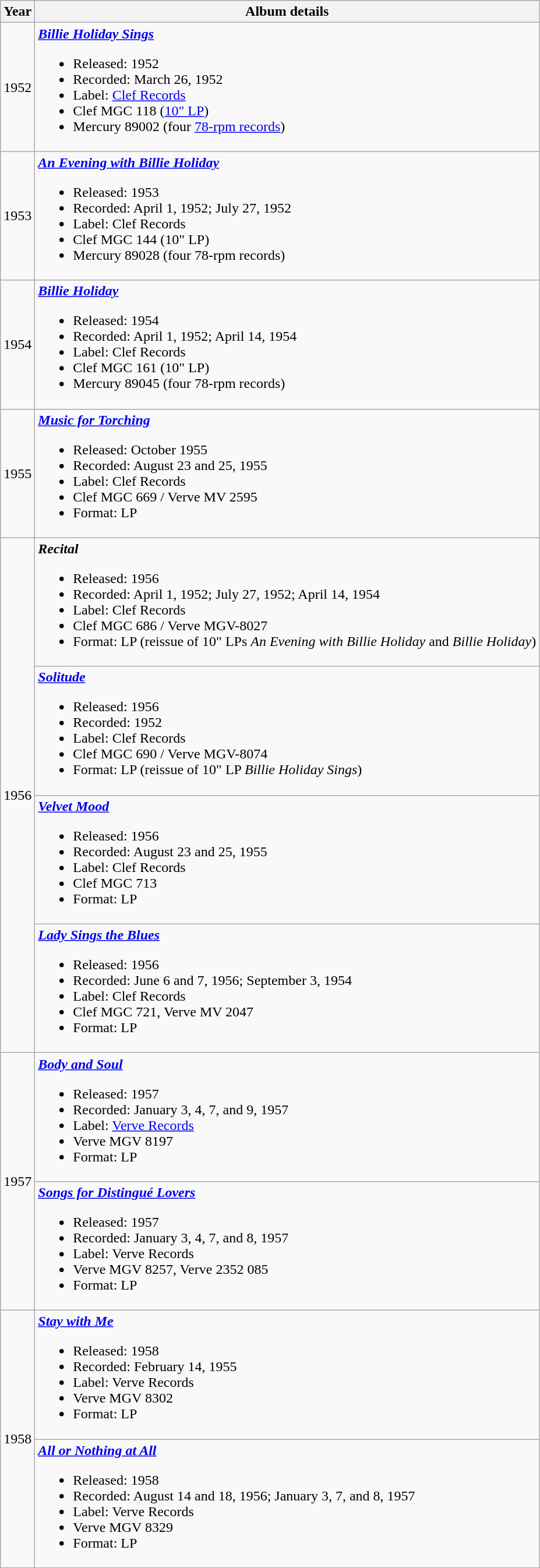<table class="wikitable" style="text-align:center">
<tr>
<th>Year</th>
<th>Album details</th>
</tr>
<tr>
<td>1952</td>
<td style="text-align:left"><strong><em><a href='#'>Billie Holiday Sings</a></em></strong><br><ul><li>Released: 1952</li><li>Recorded: March 26, 1952</li><li>Label: <a href='#'>Clef Records</a></li><li>Clef MGC 118 (<a href='#'>10" LP</a>)</li><li>Mercury 89002 (four <a href='#'>78-rpm records</a>)</li></ul></td>
</tr>
<tr>
<td>1953</td>
<td style="text-align:left"><strong><em><a href='#'>An Evening with Billie Holiday</a></em></strong><br><ul><li>Released: 1953</li><li>Recorded: April 1, 1952; July 27, 1952</li><li>Label: Clef Records</li><li>Clef MGC 144 (10" LP)</li><li>Mercury 89028 (four 78-rpm records)</li></ul></td>
</tr>
<tr>
<td>1954</td>
<td style="text-align:left"><strong><em><a href='#'>Billie Holiday</a></em></strong><br><ul><li>Released: 1954</li><li>Recorded: April 1, 1952; April 14, 1954</li><li>Label: Clef Records</li><li>Clef MGC 161 (10" LP)</li><li>Mercury 89045 (four 78-rpm records)</li></ul></td>
</tr>
<tr>
<td>1955</td>
<td style="text-align:left"><strong><em><a href='#'>Music for Torching</a></em></strong><br><ul><li>Released: October 1955</li><li>Recorded: August 23 and 25, 1955</li><li>Label: Clef Records</li><li>Clef MGC 669 / Verve MV 2595</li><li>Format: LP</li></ul></td>
</tr>
<tr>
<td rowspan="4">1956</td>
<td style="text-align:left"><strong><em>Recital</em></strong><br><ul><li>Released: 1956</li><li>Recorded: April 1, 1952; July 27, 1952; April 14, 1954</li><li>Label: Clef Records</li><li>Clef MGC 686 / Verve MGV-8027</li><li>Format: LP (reissue of 10" LPs <em>An Evening with Billie Holiday</em> and <em>Billie Holiday</em>)</li></ul></td>
</tr>
<tr>
<td style="text-align:left"><strong><em><a href='#'>Solitude</a></em></strong><br><ul><li>Released: 1956</li><li>Recorded: 1952</li><li>Label: Clef Records</li><li>Clef MGC 690 / Verve MGV-8074</li><li>Format: LP (reissue of 10" LP <em>Billie Holiday Sings</em>)</li></ul></td>
</tr>
<tr>
<td style="text-align:left"><strong><em><a href='#'>Velvet Mood</a></em></strong><br><ul><li>Released: 1956</li><li>Recorded: August 23 and 25, 1955</li><li>Label: Clef Records</li><li>Clef MGC 713</li><li>Format: LP</li></ul></td>
</tr>
<tr>
<td style="text-align:left"><strong><em><a href='#'>Lady Sings the Blues</a></em></strong><br><ul><li>Released: 1956</li><li>Recorded: June 6 and 7, 1956; September 3, 1954</li><li>Label: Clef Records</li><li>Clef MGC 721, Verve MV 2047</li><li>Format: LP</li></ul></td>
</tr>
<tr>
<td rowspan="2">1957</td>
<td style="text-align:left"><strong><em><a href='#'>Body and Soul</a></em></strong><br><ul><li>Released: 1957</li><li>Recorded: January 3, 4, 7, and 9, 1957</li><li>Label: <a href='#'>Verve Records</a></li><li>Verve MGV 8197</li><li>Format: LP</li></ul></td>
</tr>
<tr>
<td style="text-align:left"><strong><em><a href='#'>Songs for Distingué Lovers</a></em></strong><br><ul><li>Released: 1957</li><li>Recorded: January 3, 4, 7, and 8, 1957</li><li>Label: Verve Records</li><li>Verve MGV 8257, Verve 2352 085</li><li>Format: LP</li></ul></td>
</tr>
<tr>
<td rowspan="2">1958</td>
<td style="text-align:left"><strong><em><a href='#'>Stay with Me</a></em></strong><br><ul><li>Released: 1958</li><li>Recorded: February 14, 1955</li><li>Label: Verve Records</li><li>Verve MGV 8302</li><li>Format: LP</li></ul></td>
</tr>
<tr>
<td style="text-align:left"><strong><em><a href='#'>All or Nothing at All</a></em></strong><br><ul><li>Released: 1958</li><li>Recorded: August 14 and 18, 1956; January 3, 7, and 8, 1957</li><li>Label: Verve Records</li><li>Verve MGV 8329</li><li>Format: LP</li></ul></td>
</tr>
</table>
